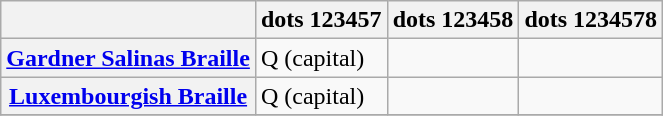<table class="wikitable">
<tr>
<th></th>
<th>dots 123457</th>
<th>dots 123458</th>
<th>dots 1234578</th>
</tr>
<tr>
<th align=left><a href='#'>Gardner Salinas Braille</a></th>
<td>Q (capital)</td>
<td></td>
<td></td>
</tr>
<tr>
<th align=left><a href='#'>Luxembourgish Braille</a></th>
<td>Q (capital)</td>
<td></td>
<td></td>
</tr>
<tr>
</tr>
</table>
